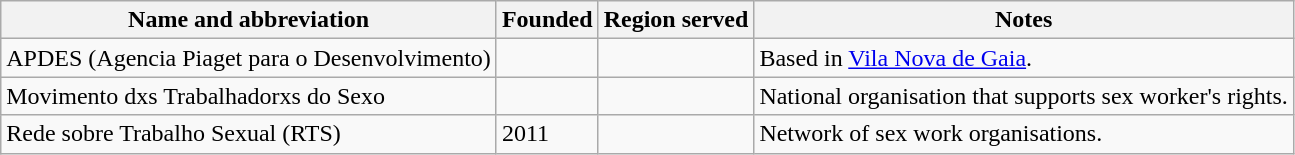<table class="wikitable sortable">
<tr>
<th>Name and abbreviation</th>
<th>Founded</th>
<th>Region served</th>
<th>Notes</th>
</tr>
<tr>
<td>APDES (Agencia Piaget para o Desenvolvimento)</td>
<td></td>
<td></td>
<td>Based in <a href='#'>Vila Nova de Gaia</a>.</td>
</tr>
<tr>
<td>Movimento dxs Trabalhadorxs do Sexo</td>
<td></td>
<td></td>
<td>National organisation that supports sex worker's rights.</td>
</tr>
<tr>
<td>Rede sobre Trabalho Sexual (RTS)</td>
<td>2011</td>
<td></td>
<td>Network of sex work organisations.</td>
</tr>
</table>
